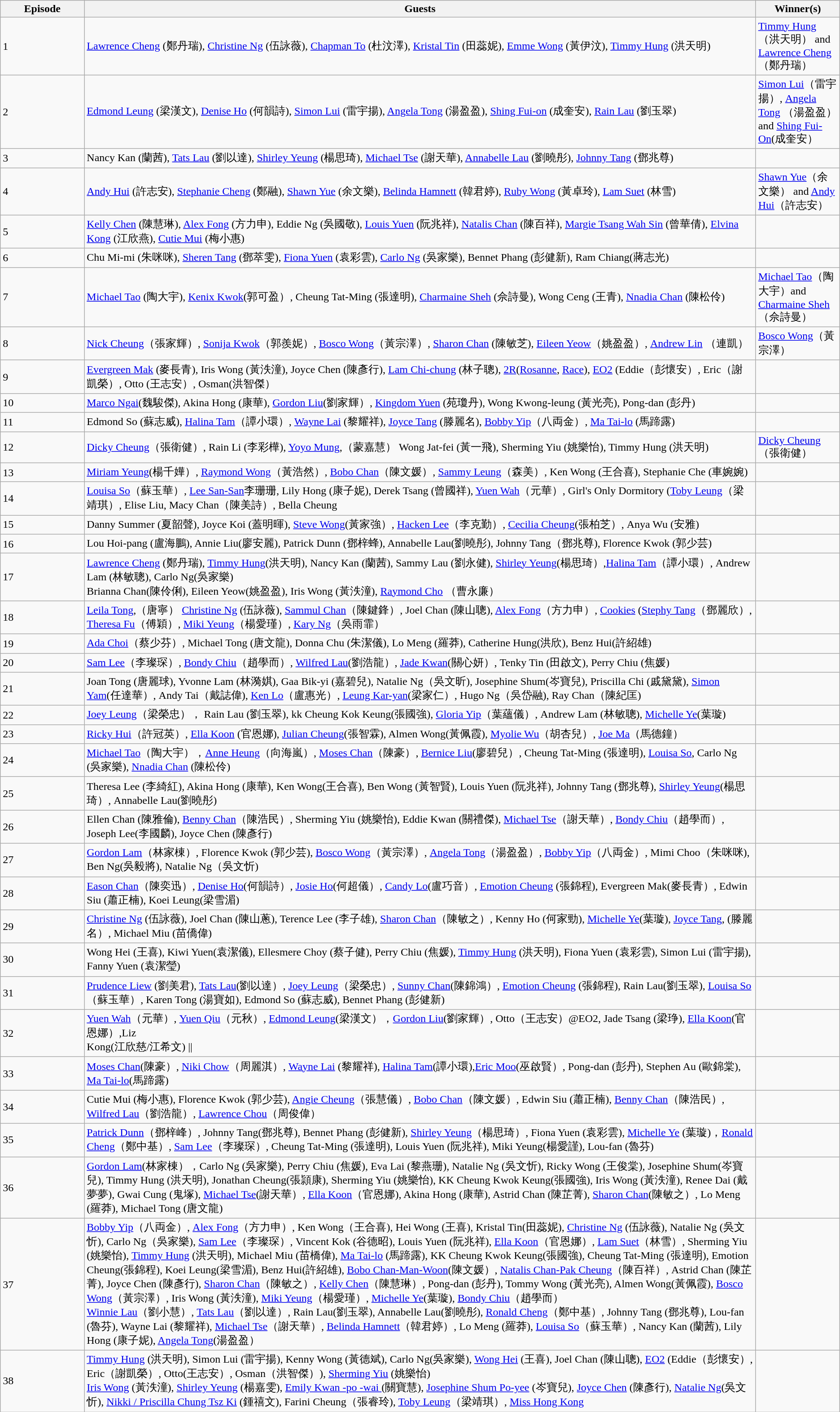<table class="wikitable">
<tr>
<th style="width:10%;">Episode</th>
<th style="width:80%;">Guests</th>
<th style="width:10%;">Winner(s)</th>
</tr>
<tr>
<td>1</td>
<td><a href='#'>Lawrence Cheng</a> (鄭丹瑞), <a href='#'>Christine Ng</a> (伍詠薇), <a href='#'>Chapman To</a> (杜汶澤), <a href='#'>Kristal Tin</a> (田蕊妮), <a href='#'>Emme Wong</a> (黃伊汶), <a href='#'>Timmy Hung</a> (洪天明)</td>
<td><a href='#'>Timmy Hung</a>（洪天明） and <a href='#'>Lawrence Cheng</a>（鄭丹瑞）</td>
</tr>
<tr>
<td>2</td>
<td><a href='#'>Edmond Leung</a> (梁漢文), <a href='#'>Denise Ho</a> (何韻詩), <a href='#'>Simon Lui</a> (雷宇揚), <a href='#'>Angela Tong</a> (湯盈盈), <a href='#'>Shing Fui-on</a> (成奎安), <a href='#'>Rain Lau</a> (劉玉翠)</td>
<td><a href='#'>Simon Lui</a>（雷宇揚）, <a href='#'>Angela Tong</a> （湯盈盈）and <a href='#'>Shing Fui-On</a>(成奎安）</td>
</tr>
<tr>
<td>3</td>
<td>Nancy Kan (蘭茜), <a href='#'>Tats Lau</a> (劉以達), <a href='#'>Shirley Yeung</a> (楊思琦), <a href='#'>Michael Tse</a> (謝天華), <a href='#'>Annabelle Lau</a> (劉曉彤), <a href='#'>Johnny Tang</a> (鄧兆尊)</td>
<td></td>
</tr>
<tr>
<td>4</td>
<td><a href='#'>Andy Hui</a> (許志安), <a href='#'>Stephanie Cheng</a> (鄭融), <a href='#'>Shawn Yue</a> (余文樂), <a href='#'>Belinda Hamnett</a> (韓君婷), <a href='#'>Ruby Wong</a> (黃卓玲), <a href='#'>Lam Suet</a> (林雪)</td>
<td><a href='#'>Shawn Yue</a>（余文樂） and <a href='#'>Andy Hui</a>（許志安）</td>
</tr>
<tr>
<td>5</td>
<td><a href='#'>Kelly Chen</a> (陳慧琳), <a href='#'>Alex Fong</a> (方力申), Eddie Ng (吳國敬), <a href='#'>Louis Yuen</a> (阮兆祥), <a href='#'>Natalis Chan</a> (陳百祥), <a href='#'>Margie Tsang Wah Sin</a> (曾華倩), <a href='#'>Elvina Kong</a> (江欣燕), <a href='#'>Cutie Mui</a> (梅小惠)</td>
<td></td>
</tr>
<tr>
<td>6</td>
<td>Chu Mi-mi (朱咪咪), <a href='#'>Sheren Tang</a> (鄧萃雯), <a href='#'>Fiona Yuen</a> (袁彩雲), <a href='#'>Carlo Ng</a> (吳家樂), Bennet Phang (彭健新), Ram Chiang(蔣志光)</td>
<td></td>
</tr>
<tr>
<td>7</td>
<td><a href='#'>Michael Tao</a> (陶大宇), <a href='#'>Kenix Kwok</a>(郭可盈）, Cheung Tat-Ming (張達明), <a href='#'>Charmaine Sheh</a> (佘詩曼), Wong Ceng (王青), <a href='#'>Nnadia Chan</a> (陳松伶)</td>
<td><a href='#'>Michael Tao</a>（陶大宇）and <a href='#'>Charmaine Sheh</a>（佘詩曼）</td>
</tr>
<tr>
<td>8</td>
<td><a href='#'>Nick Cheung</a>（張家輝）, <a href='#'>Sonija Kwok</a>（郭羨妮）, <a href='#'>Bosco Wong</a>（黃宗澤）, <a href='#'>Sharon Chan</a> (陳敏芝), <a href='#'>Eileen Yeow</a>（姚盈盈）, <a href='#'>Andrew Lin</a> （連凱）</td>
<td><a href='#'>Bosco Wong</a>（黃宗澤）</td>
</tr>
<tr>
<td>9</td>
<td><a href='#'>Evergreen Mak</a> (麥長青), Iris Wong (黃泆潼), Joyce Chen (陳彥行), <a href='#'>Lam Chi-chung</a> (林子聰), <a href='#'>2R</a>(<a href='#'>Rosanne</a>, <a href='#'>Race</a>), <a href='#'>EO2</a> (Eddie（彭懷安）, Eric（謝凱榮）, Otto (王志安）, Osman(洪智傑）</td>
<td></td>
</tr>
<tr>
<td>10</td>
<td><a href='#'>Marco Ngai</a>(魏駿傑), Akina Hong (康華), <a href='#'>Gordon Liu</a>(劉家輝）, <a href='#'>Kingdom Yuen</a> (苑瓊丹), Wong Kwong-leung (黃光亮), Pong-dan (彭丹)</td>
<td></td>
</tr>
<tr>
<td>11</td>
<td>Edmond So (蘇志威), <a href='#'>Halina Tam</a>（譚小環）, <a href='#'>Wayne Lai</a> (黎耀祥), <a href='#'>Joyce Tang</a> (滕麗名), <a href='#'>Bobby Yip</a>（八両金）, <a href='#'>Ma Tai-lo</a> (馬蹄露)</td>
<td></td>
</tr>
<tr>
<td>12</td>
<td><a href='#'>Dicky Cheung</a>（張衛健）, Rain Li (李彩樺), <a href='#'>Yoyo Mung</a>,（蒙嘉慧） Wong Jat-fei (黃一飛), Sherming Yiu (姚樂怡), Timmy Hung (洪天明)</td>
<td><a href='#'>Dicky Cheung</a>（張衛健）</td>
</tr>
<tr>
<td>13</td>
<td><a href='#'>Miriam Yeung</a>(楊千嬅）, <a href='#'>Raymond Wong</a>（黃浩然）, <a href='#'>Bobo Chan</a>（陳文媛）, <a href='#'>Sammy Leung</a>（森美）, Ken Wong (王合喜), Stephanie Che (車婉婉)</td>
<td></td>
</tr>
<tr>
<td>14</td>
<td><a href='#'>Louisa So</a>（蘇玉華）, <a href='#'>Lee San-San</a>李珊珊, Lily Hong (康子妮), Derek Tsang (曾國祥), <a href='#'>Yuen Wah</a>（元華）, Girl's Only Dormitory (<a href='#'>Toby Leung</a>（梁靖琪）, Elise Liu, Macy Chan（陳美詩）, Bella Cheung</td>
<td></td>
</tr>
<tr>
<td>15</td>
<td>Danny Summer (夏韶聲), Joyce Koi (蓋明暉), <a href='#'>Steve Wong</a>(黃家強）, <a href='#'>Hacken Lee</a>（李克勤）, <a href='#'>Cecilia Cheung</a>(張柏芝）, Anya Wu (安雅)</td>
<td></td>
</tr>
<tr>
<td>16</td>
<td>Lou Hoi-pang (盧海鵬), Annie Liu(廖安麗), Patrick Dunn (鄧梓蜂), Annabelle Lau(劉曉彤), Johnny Tang（鄧兆尊), Florence Kwok (郭少芸)</td>
<td></td>
</tr>
<tr>
<td>17</td>
<td><a href='#'>Lawrence Cheng</a> (鄭丹瑞), <a href='#'>Timmy Hung</a>(洪天明), Nancy Kan (蘭茜), Sammy Lau (劉永健), <a href='#'>Shirley Yeung</a>(楊思琦）,<a href='#'>Halina Tam</a>（譚小環）, Andrew Lam (林敏聰),  Carlo Ng(吳家樂)<br> Brianna Chan(陳伶俐),  Eileen Yeow(姚盈盈), Iris Wong (黃泆潼), <a href='#'>Raymond Cho</a> （曹永廉）</td>
<td></td>
</tr>
<tr>
<td>18</td>
<td><a href='#'>Leila Tong</a>,（唐寧） <a href='#'>Christine Ng</a> (伍詠薇), <a href='#'>Sammul Chan</a>（陳鍵鋒）, Joel Chan (陳山聰), <a href='#'>Alex Fong</a>（方力申）, <a href='#'>Cookies</a> (<a href='#'>Stephy Tang</a>（鄧麗欣）, <a href='#'>Theresa Fu</a>（傅穎）, <a href='#'>Miki Yeung</a>（楊愛瑾）, <a href='#'>Kary Ng</a>（吳雨霏）</td>
<td></td>
</tr>
<tr>
<td>19</td>
<td><a href='#'>Ada Choi</a>（蔡少芬）, Michael Tong (唐文龍), Donna Chu (朱潔儀), Lo Meng (羅莽), Catherine Hung(洪欣),  Benz Hui(許紹雄)</td>
<td></td>
</tr>
<tr>
<td>20</td>
<td><a href='#'>Sam Lee</a>（李璨琛）, <a href='#'>Bondy Chiu</a>（趙學而）, <a href='#'>Wilfred Lau</a>(劉浩龍）, <a href='#'>Jade Kwan</a>(關心妍）, Tenky Tin (田啟文), Perry Chiu (焦媛)</td>
<td></td>
</tr>
<tr>
<td>21</td>
<td>Joan Tong (唐麗球), Yvonne Lam (林漪娸), Gaa Bik-yi (嘉碧兒), Natalie Ng（吳文昕),  Josephine Shum(岑寶兒), Priscilla Chi (戚黛黛), <a href='#'>Simon Yam</a>(任達華）, Andy Tai（戴誌偉), <a href='#'>Ken Lo</a>（盧惠光）, <a href='#'>Leung Kar-yan</a>(梁家仁）, Hugo Ng（吳岱融), Ray Chan（陳紀匡)</td>
<td></td>
</tr>
<tr>
<td>22</td>
<td><a href='#'>Joey Leung</a>（梁榮忠）， Rain Lau (劉玉翠), kk Cheung Kok Keung(張國強), <a href='#'>Gloria Yip</a>（葉蘊儀）, Andrew Lam (林敏聰), <a href='#'>Michelle Ye</a>(葉璇)</td>
<td></td>
</tr>
<tr>
<td>23</td>
<td><a href='#'>Ricky Hui</a>（許冠英）, <a href='#'>Ella Koon</a> (官恩娜), <a href='#'>Julian Cheung</a>(張智霖), Almen Wong(黃佩霞), <a href='#'>Myolie Wu</a>（胡杏兒）, <a href='#'>Joe Ma</a>（馬德鐘）</td>
<td></td>
</tr>
<tr>
<td>24</td>
<td><a href='#'>Michael Tao</a>（陶大宇），<a href='#'>Anne Heung</a>（向海嵐）, <a href='#'>Moses Chan</a>（陳豪）, <a href='#'>Bernice Liu</a>(廖碧兒）, Cheung Tat-Ming (張達明), <a href='#'>Louisa So</a>, Carlo Ng (吳家樂), <a href='#'>Nnadia Chan</a> (陳松伶)</td>
<td></td>
</tr>
<tr>
<td>25</td>
<td>Theresa Lee (李綺紅), Akina Hong (康華), Ken Wong(王合喜), Ben Wong (黃智賢), Louis Yuen (阮兆祥), Johnny Tang (鄧兆尊), <a href='#'>Shirley Yeung</a>(楊思琦）, Annabelle Lau(劉曉彤)</td>
<td></td>
</tr>
<tr>
<td>26</td>
<td>Ellen Chan (陳雅倫), <a href='#'>Benny Chan</a>（陳浩民）, Sherming Yiu (姚樂怡), Eddie Kwan (關禮傑), <a href='#'>Michael Tse</a>（謝天華）, <a href='#'>Bondy Chiu</a>（趙學而）,  Joseph Lee(李國麟), Joyce Chen (陳彥行)</td>
<td></td>
</tr>
<tr>
<td>27</td>
<td><a href='#'>Gordon Lam</a>（林家棟）, Florence Kwok (郭少芸), <a href='#'>Bosco Wong</a>（黃宗澤）, <a href='#'>Angela Tong</a>（湯盈盈）, <a href='#'>Bobby Yip</a>（八両金）, Mimi Choo（朱咪咪), Ben Ng(吳毅將), Natalie Ng（吳文忻)</td>
<td></td>
</tr>
<tr>
<td>28</td>
<td><a href='#'>Eason Chan</a>（陳奕迅）, <a href='#'>Denise Ho</a>(何韻詩）, <a href='#'>Josie Ho</a>(何超儀）, <a href='#'>Candy Lo</a>(盧巧音）, <a href='#'>Emotion Cheung</a> (張錦程), Evergreen Mak(麥長青）, Edwin Siu (蕭正楠), Koei Leung(梁雪湄)</td>
<td></td>
</tr>
<tr>
<td>29</td>
<td><a href='#'>Christine Ng</a> (伍詠薇), Joel Chan (陳山蔥), Terence Lee (李子雄), <a href='#'>Sharon Chan</a>（陳敏之）, Kenny Ho (何家勁), <a href='#'>Michelle Ye</a>(葉璇), <a href='#'>Joyce Tang</a>, (滕麗名）, Michael Miu (苗僑偉)</td>
<td></td>
</tr>
<tr>
<td>30</td>
<td>Wong Hei (王喜), Kiwi Yuen(袁潔儀), Ellesmere Choy (蔡子健), Perry Chiu (焦媛), <a href='#'>Timmy Hung</a> (洪天明), Fiona Yuen (袁彩雲), Simon Lui (雷宇揚), Fanny Yuen (袁潔瑩)</td>
<td></td>
</tr>
<tr>
<td>31</td>
<td><a href='#'>Prudence Liew</a> (劉美君), <a href='#'>Tats Lau</a>(劉以達）, <a href='#'>Joey Leung</a>（梁榮忠）, <a href='#'>Sunny Chan</a>(陳錦鴻）, <a href='#'>Emotion Cheung</a> (張錦程), Rain Lau(劉玉翠), <a href='#'>Louisa So</a>（蘇玉華）, Karen Tong (湯寶如), Edmond So (蘇志威), Bennet Phang (彭健新)</td>
<td></td>
</tr>
<tr>
<td>32</td>
<td><a href='#'>Yuen Wah</a>（元華）, <a href='#'>Yuen Qiu</a>（元秋）, <a href='#'>Edmond Leung</a>(梁漢文），<a href='#'>Gordon Liu</a>(劉家輝）, Otto（王志安）@EO2, Jade Tsang (梁琤), <a href='#'>Ella Koon</a>(官恩娜）,Liz<br>Kong(江欣慈/江希文) ||</td>
</tr>
<tr>
<td>33</td>
<td><a href='#'>Moses Chan</a>(陳豪）, <a href='#'>Niki Chow</a>（周麗淇）, <a href='#'>Wayne Lai</a> (黎耀祥), <a href='#'>Halina Tam</a>(譚小環),<a href='#'>Eric Moo</a>(巫啟賢）, Pong-dan (彭丹), Stephen Au (歐錦棠), <a href='#'>Ma Tai-lo</a>(馬蹄露)</td>
<td></td>
</tr>
<tr>
<td>34</td>
<td>Cutie Mui (梅小惠), Florence Kwok (郭少芸), <a href='#'>Angie Cheung</a>（張慧儀）, <a href='#'>Bobo Chan</a>（陳文媛）, Edwin Siu (蕭正楠), <a href='#'>Benny Chan</a>（陳浩民）, <a href='#'>Wilfred Lau</a>（劉浩龍）, <a href='#'>Lawrence Chou</a>（周俊偉）</td>
<td></td>
</tr>
<tr>
<td>35</td>
<td><a href='#'>Patrick Dunn</a>（鄧梓峰）,  Johnny Tang(鄧兆尊), Bennet Phang (彭健新), <a href='#'>Shirley Yeung</a>（楊思琦）, Fiona Yuen (袁彩雲), <a href='#'>Michelle Ye</a> (葉璇)，<a href='#'>Ronald Cheng</a>（鄭中基）, <a href='#'>Sam Lee</a>（李璨琛）, Cheung Tat-Ming (張達明), Louis Yuen (阮兆祥), Miki Yeung(楊愛謹), Lou-fan (魯芬)</td>
<td></td>
</tr>
<tr>
<td>36</td>
<td><a href='#'>Gordon Lam</a>(林家棟），Carlo Ng (吳家樂), Perry Chiu (焦媛), Eva Lai (黎燕珊), Natalie Ng (吳文忻), Ricky Wong (王俊棠), Josephine Shum(岑寶兒), Timmy Hung (洪天明),  Jonathan Cheung(張頴康), Sherming Yiu (姚樂怡), KK Cheung Kwok Keung(張國強), Iris Wong (黃泆潼), Renee Dai (戴夢夢), Gwai Cung (鬼塚), <a href='#'>Michael Tse</a>(謝天華）, <a href='#'>Ella Koon</a>（官恩娜), Akina Hong (康華), Astrid Chan (陳芷菁), <a href='#'>Sharon Chan</a>(陳敏之）, Lo Meng (羅莽), Michael Tong (唐文龍)</td>
<td></td>
</tr>
<tr>
<td>37</td>
<td><a href='#'>Bobby Yip</a>（八両金）, <a href='#'>Alex Fong</a>（方力申）, Ken Wong（王合喜), Hei Wong (王喜),  Kristal Tin(田蕊妮), <a href='#'>Christine Ng</a> (伍詠薇), Natalie Ng (吳文忻), Carlo Ng（吳家樂), <a href='#'>Sam Lee</a>（李璨琛）, Vincent Kok (谷德昭), Louis Yuen (阮兆祥), <a href='#'>Ella Koon</a>（官恩娜）, <a href='#'>Lam Suet</a>（林雪）, Sherming Yiu (姚樂怡), <a href='#'>Timmy Hung</a> (洪天明), Michael Miu (苗橋偉), <a href='#'>Ma Tai-lo</a> (馬蹄露), KK Cheung Kwok Keung(張國強), Cheung Tat-Ming (張達明), Emotion Cheung(張錦程), Koei Leung(梁雪湄), Benz Hui(許紹雄), <a href='#'>Bobo Chan-Man-Woon</a>(陳文媛）, <a href='#'>Natalis Chan-Pak Cheung</a>（陳百祥）, Astrid Chan (陳芷菁), Joyce Chen (陳彥行), <a href='#'>Sharon Chan</a>（陳敏之）, <a href='#'>Kelly Chen</a>（陳慧琳）, Pong-dan (彭丹), Tommy Wong (黃光亮),  Almen Wong(黃佩霞), <a href='#'>Bosco Wong</a>（黃宗澤）, Iris Wong (黃泆潼), <a href='#'>Miki Yeung</a>（楊愛瑾）, <a href='#'>Michelle Ye</a>(葉璇), <a href='#'>Bondy Chiu</a>（趙學而）<br><a href='#'>Winnie Lau</a>（劉小慧）, <a href='#'>Tats Lau</a>（劉以達）, Rain Lau(劉玉翠),  Annabelle Lau(劉曉彤), <a href='#'>Ronald Cheng</a>（鄭中基）, Johnny Tang (鄧兆尊), Lou-fan (魯芬), Wayne Lai (黎耀祥), <a href='#'>Michael Tse</a>（謝天華）, <a href='#'>Belinda Hamnett</a>（韓君婷）, Lo Meng (羅莽), <a href='#'>Louisa So</a>（蘇玉華）, Nancy Kan (蘭茜), Lily Hong (康子妮), <a href='#'>Angela Tong</a>(湯盈盈）</td>
<td></td>
</tr>
<tr>
<td>38</td>
<td><a href='#'>Timmy Hung</a> (洪天明), Simon Lui (雷宇揚), Kenny Wong (黃德斌), Carlo Ng(吳家樂), <a href='#'>Wong Hei</a> (王喜), Joel Chan (陳山聰), <a href='#'>EO2</a> (Eddie（彭懷安）, Eric（謝凱榮）, Otto(王志安）, Osman（洪智傑）), <a href='#'>Sherming Yiu</a> (姚樂怡)<br><a href='#'>Iris Wong</a> (黃泆潼), <a href='#'>Shirley Yeung</a> (楊嘉雯), <a href='#'>Emily Kwan -po -wai </a> (關寶慧), <a href='#'>Josephine Shum Po-yee</a> (岑寶兒), <a href='#'>Joyce Chen</a> (陳彥行), <a href='#'>Natalie Ng</a>(吳文忻), <a href='#'>Nikki / Priscilla Chung Tsz Ki</a> (鍾禧文), Farini Cheung（張睿玲), <a href='#'>Toby Leung</a>（梁靖琪）, <a href='#'>Miss Hong Kong</a></td>
<td></td>
</tr>
</table>
